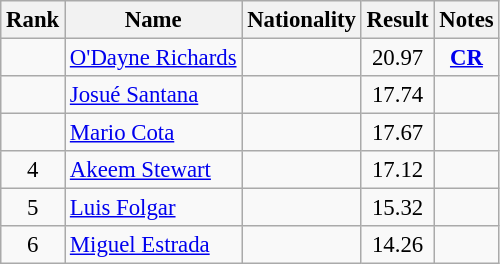<table class="wikitable sortable" style="text-align:center;font-size:95%">
<tr>
<th>Rank</th>
<th>Name</th>
<th>Nationality</th>
<th>Result</th>
<th>Notes</th>
</tr>
<tr>
<td></td>
<td align=left><a href='#'>O'Dayne Richards</a></td>
<td align=left></td>
<td>20.97</td>
<td><strong><a href='#'>CR</a></strong></td>
</tr>
<tr>
<td></td>
<td align=left><a href='#'>Josué Santana</a></td>
<td align=left></td>
<td>17.74</td>
<td></td>
</tr>
<tr>
<td></td>
<td align=left><a href='#'>Mario Cota</a></td>
<td align=left></td>
<td>17.67</td>
<td></td>
</tr>
<tr>
<td>4</td>
<td align=left><a href='#'>Akeem Stewart</a></td>
<td align=left></td>
<td>17.12</td>
<td></td>
</tr>
<tr>
<td>5</td>
<td align=left><a href='#'>Luis Folgar</a></td>
<td align=left></td>
<td>15.32</td>
<td></td>
</tr>
<tr>
<td>6</td>
<td align=left><a href='#'>Miguel Estrada</a></td>
<td align=left></td>
<td>14.26</td>
<td></td>
</tr>
</table>
